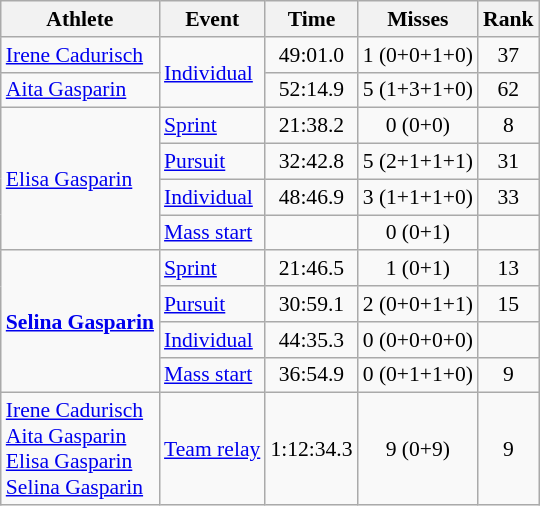<table class="wikitable" style="font-size:90%">
<tr>
<th>Athlete</th>
<th>Event</th>
<th>Time</th>
<th>Misses</th>
<th>Rank</th>
</tr>
<tr align=center>
<td align=left><a href='#'>Irene Cadurisch</a></td>
<td align=left rowspan=2><a href='#'>Individual</a></td>
<td>49:01.0</td>
<td>1 (0+0+1+0)</td>
<td>37</td>
</tr>
<tr align=center>
<td align=left><a href='#'>Aita Gasparin</a></td>
<td>52:14.9</td>
<td>5 (1+3+1+0)</td>
<td>62</td>
</tr>
<tr align=center>
<td rowspan=4 align=left><a href='#'>Elisa Gasparin</a></td>
<td align=left><a href='#'>Sprint</a></td>
<td>21:38.2</td>
<td>0 (0+0)</td>
<td>8</td>
</tr>
<tr align=center>
<td align=left><a href='#'>Pursuit</a></td>
<td>32:42.8</td>
<td>5 (2+1+1+1)</td>
<td>31</td>
</tr>
<tr align=center>
<td align=left><a href='#'>Individual</a></td>
<td>48:46.9</td>
<td>3 (1+1+1+0)</td>
<td>33</td>
</tr>
<tr align=center>
<td align=left><a href='#'>Mass start</a></td>
<td></td>
<td>0 (0+1)</td>
<td></td>
</tr>
<tr align=center>
<td rowspan=4 align=left><strong><a href='#'>Selina Gasparin</a></strong></td>
<td align=left><a href='#'>Sprint</a></td>
<td>21:46.5</td>
<td>1 (0+1)</td>
<td>13</td>
</tr>
<tr align=center>
<td align=left><a href='#'>Pursuit</a></td>
<td>30:59.1</td>
<td>2 (0+0+1+1)</td>
<td>15</td>
</tr>
<tr align=center>
<td align=left><a href='#'>Individual</a></td>
<td>44:35.3</td>
<td>0 (0+0+0+0)</td>
<td></td>
</tr>
<tr align=center>
<td align=left><a href='#'>Mass start</a></td>
<td>36:54.9</td>
<td>0 (0+1+1+0)</td>
<td>9</td>
</tr>
<tr align=center>
<td align=left><a href='#'>Irene Cadurisch</a><br><a href='#'>Aita Gasparin</a><br><a href='#'>Elisa Gasparin</a><br><a href='#'>Selina Gasparin</a></td>
<td align=left><a href='#'>Team relay</a></td>
<td>1:12:34.3</td>
<td>9 (0+9)</td>
<td>9</td>
</tr>
</table>
